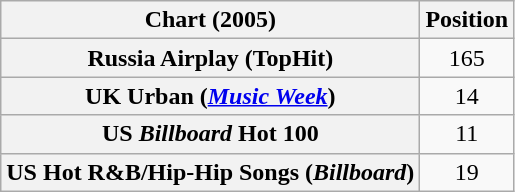<table class="wikitable sortable plainrowheaders" style="text-align:center;">
<tr>
<th scope="col">Chart (2005)</th>
<th scope="col">Position</th>
</tr>
<tr>
<th scope="row">Russia Airplay (TopHit)</th>
<td>165</td>
</tr>
<tr>
<th scope="row">UK Urban (<em><a href='#'>Music Week</a></em>)</th>
<td>14</td>
</tr>
<tr>
<th scope="row">US <em>Billboard</em> Hot 100</th>
<td>11</td>
</tr>
<tr>
<th scope="row">US Hot R&B/Hip-Hip Songs (<em>Billboard</em>)</th>
<td>19</td>
</tr>
</table>
